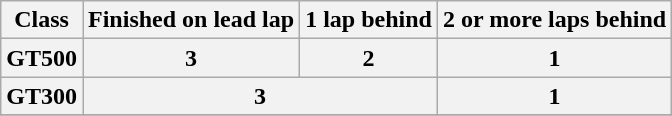<table class="wikitable">
<tr>
<th>Class</th>
<th>Finished on lead lap</th>
<th>1 lap behind</th>
<th>2 or more laps behind</th>
</tr>
<tr>
<th>GT500</th>
<th>3</th>
<th>2</th>
<th>1</th>
</tr>
<tr>
<th>GT300</th>
<th colspan="2">3</th>
<th>1</th>
</tr>
<tr>
</tr>
</table>
